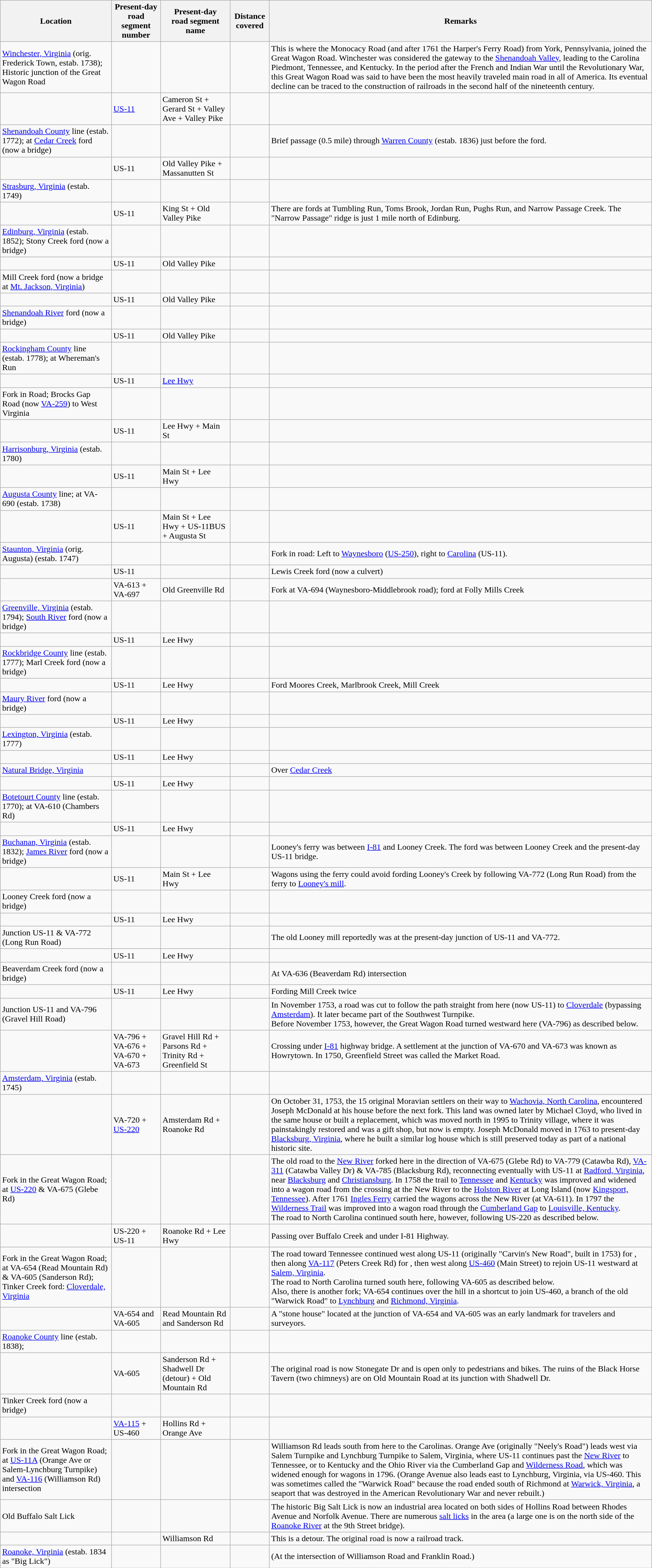<table class="wikitable">
<tr>
<th>Location</th>
<th>Present-day <br> road segment <br> number</th>
<th>Present-day <br> road segment <br> name</th>
<th>Distance covered</th>
<th>Remarks</th>
</tr>
<tr>
<td><a href='#'>Winchester, Virginia</a> (orig. Frederick Town, estab. 1738); Historic junction of the Great Wagon Road</td>
<td></td>
<td></td>
<td></td>
<td>This is where the Monocacy Road (and after 1761 the Harper's Ferry Road) from York, Pennsylvania, joined the Great Wagon Road.  Winchester was considered the gateway to the <a href='#'>Shenandoah Valley</a>, leading to the Carolina Piedmont, Tennessee, and Kentucky. In the period after the French and Indian War until the Revolutionary War, this Great Wagon Road was said to have been the most heavily traveled main road in all of America. Its eventual decline can be traced to the construction of railroads in the second half of the nineteenth century.</td>
</tr>
<tr>
<td></td>
<td><a href='#'>US-11</a></td>
<td>Cameron St + Gerard St + Valley Ave + Valley Pike</td>
<td align=center></td>
<td></td>
</tr>
<tr>
<td><a href='#'>Shenandoah County</a> line (estab. 1772); at <a href='#'>Cedar Creek</a> ford (now a bridge)</td>
<td></td>
<td></td>
<td></td>
<td>Brief passage (0.5 mile) through <a href='#'>Warren County</a> (estab. 1836) just before the ford.</td>
</tr>
<tr>
<td></td>
<td>US-11</td>
<td>Old Valley Pike + Massanutten St</td>
<td align=center></td>
<td></td>
</tr>
<tr>
<td><a href='#'>Strasburg, Virginia</a> (estab. 1749)</td>
<td></td>
<td></td>
<td></td>
<td></td>
</tr>
<tr>
<td></td>
<td>US-11</td>
<td>King St + Old Valley Pike</td>
<td align=center></td>
<td>There are fords at Tumbling Run, Toms Brook, Jordan Run, Pughs Run, and Narrow Passage Creek. The "Narrow Passage" ridge is just 1 mile north of Edinburg.</td>
</tr>
<tr>
<td><a href='#'>Edinburg, Virginia</a> (estab. 1852); Stony Creek ford (now a bridge)</td>
<td></td>
<td></td>
<td></td>
<td></td>
</tr>
<tr>
<td></td>
<td>US-11</td>
<td>Old Valley Pike</td>
<td align=center></td>
<td></td>
</tr>
<tr>
<td>Mill Creek ford (now a bridge at <a href='#'>Mt. Jackson, Virginia</a>)</td>
<td></td>
<td></td>
<td></td>
<td></td>
</tr>
<tr>
<td></td>
<td>US-11</td>
<td>Old Valley Pike</td>
<td align=center></td>
<td></td>
</tr>
<tr>
<td><a href='#'>Shenandoah River</a> ford (now a bridge)</td>
<td></td>
<td></td>
<td></td>
<td></td>
</tr>
<tr>
<td></td>
<td>US-11</td>
<td>Old Valley Pike</td>
<td align=center></td>
<td></td>
</tr>
<tr>
<td><a href='#'>Rockingham County</a> line (estab. 1778); at Whereman's Run</td>
<td></td>
<td></td>
<td></td>
<td></td>
</tr>
<tr>
<td></td>
<td>US-11</td>
<td><a href='#'>Lee Hwy</a></td>
<td align=center></td>
<td></td>
</tr>
<tr>
<td>Fork in Road; Brocks Gap Road (now <a href='#'>VA-259</a>) to West Virginia</td>
<td></td>
<td></td>
<td></td>
<td></td>
</tr>
<tr>
<td></td>
<td>US-11</td>
<td>Lee Hwy + Main St</td>
<td align=center></td>
<td></td>
</tr>
<tr>
<td><a href='#'>Harrisonburg, Virginia</a> (estab. 1780)</td>
<td></td>
<td></td>
<td></td>
<td></td>
</tr>
<tr>
<td></td>
<td>US-11</td>
<td>Main St + Lee Hwy</td>
<td align=center></td>
<td></td>
</tr>
<tr>
<td><a href='#'>Augusta County</a> line; at VA-690 (estab. 1738)</td>
<td></td>
<td></td>
<td></td>
<td></td>
</tr>
<tr>
<td></td>
<td>US-11</td>
<td>Main St + Lee Hwy + US-11BUS + Augusta St</td>
<td align=center></td>
<td></td>
</tr>
<tr>
<td><a href='#'>Staunton, Virginia</a> (orig. Augusta) (estab. 1747)</td>
<td></td>
<td></td>
<td></td>
<td>Fork in road: Left to <a href='#'>Waynesboro</a> (<a href='#'>US-250</a>), right to <a href='#'>Carolina</a> (US-11).</td>
</tr>
<tr>
<td></td>
<td>US-11</td>
<td></td>
<td align=center></td>
<td>Lewis Creek ford (now a culvert)</td>
</tr>
<tr>
<td></td>
<td>VA-613 + VA-697</td>
<td>Old Greenville Rd</td>
<td align=center></td>
<td>Fork at VA-694 (Waynesboro-Middlebrook road); ford at Folly Mills Creek</td>
</tr>
<tr>
<td><a href='#'>Greenville, Virginia</a> (estab. 1794); <a href='#'>South River</a> ford (now a bridge)</td>
<td></td>
<td></td>
<td></td>
<td></td>
</tr>
<tr>
<td></td>
<td>US-11</td>
<td>Lee Hwy</td>
<td align=center></td>
<td></td>
</tr>
<tr>
<td><a href='#'>Rockbridge County</a> line (estab. 1777); Marl Creek ford (now a bridge)</td>
<td></td>
<td></td>
<td></td>
<td></td>
</tr>
<tr>
<td></td>
<td>US-11</td>
<td>Lee Hwy</td>
<td align=center></td>
<td>Ford Moores Creek, Marlbrook Creek, Mill Creek</td>
</tr>
<tr>
<td><a href='#'>Maury River</a> ford (now a bridge)</td>
<td></td>
<td></td>
<td></td>
<td></td>
</tr>
<tr>
<td></td>
<td>US-11</td>
<td>Lee Hwy</td>
<td align=center></td>
<td></td>
</tr>
<tr>
<td><a href='#'>Lexington, Virginia</a> (estab. 1777)</td>
<td></td>
<td></td>
<td></td>
<td></td>
</tr>
<tr>
<td></td>
<td>US-11</td>
<td>Lee Hwy</td>
<td align=center></td>
<td></td>
</tr>
<tr>
<td><a href='#'>Natural Bridge, Virginia</a></td>
<td></td>
<td></td>
<td></td>
<td>Over <a href='#'>Cedar Creek</a></td>
</tr>
<tr>
<td></td>
<td>US-11</td>
<td>Lee Hwy</td>
<td align=center></td>
<td></td>
</tr>
<tr>
<td><a href='#'>Botetourt County</a> line (estab. 1770); at VA-610 (Chambers Rd)</td>
<td></td>
<td></td>
<td></td>
<td></td>
</tr>
<tr>
<td></td>
<td>US-11</td>
<td>Lee Hwy</td>
<td align=center></td>
<td></td>
</tr>
<tr>
<td><a href='#'>Buchanan, Virginia</a> (estab. 1832);  <a href='#'>James River</a> ford (now a bridge)</td>
<td></td>
<td></td>
<td></td>
<td>Looney's ferry was between <a href='#'>I-81</a> and Looney Creek. The ford was between Looney Creek and the present-day US-11 bridge.</td>
</tr>
<tr>
<td></td>
<td>US-11</td>
<td>Main St + Lee Hwy</td>
<td align=center></td>
<td>Wagons using the ferry could avoid fording Looney's Creek by following VA-772 (Long Run Road) from the ferry to <a href='#'>Looney's mill</a>.</td>
</tr>
<tr>
<td>Looney Creek ford (now a bridge)</td>
<td></td>
<td></td>
<td></td>
<td></td>
</tr>
<tr>
<td></td>
<td>US-11</td>
<td>Lee Hwy</td>
<td align=center></td>
<td></td>
</tr>
<tr>
<td>Junction US-11 & VA-772 (Long Run Road)</td>
<td></td>
<td></td>
<td></td>
<td>The old Looney mill reportedly was at the present-day junction of US-11 and VA-772.</td>
</tr>
<tr>
<td></td>
<td>US-11</td>
<td>Lee Hwy</td>
<td align=center></td>
<td></td>
</tr>
<tr>
<td>Beaverdam Creek ford (now a bridge)</td>
<td></td>
<td></td>
<td></td>
<td>At VA-636 (Beaverdam Rd) intersection</td>
</tr>
<tr>
<td></td>
<td>US-11</td>
<td>Lee Hwy</td>
<td align=center></td>
<td>Fording Mill Creek twice</td>
</tr>
<tr>
<td>Junction US-11 and VA-796 (Gravel Hill Road)</td>
<td></td>
<td></td>
<td></td>
<td>In November 1753, a road was cut to follow the path straight from here (now US-11) to <a href='#'>Cloverdale</a> (bypassing <a href='#'>Amsterdam</a>). It later became part of the Southwest Turnpike.<br>Before November 1753, however, the Great Wagon Road turned westward here (VA-796) as described below.</td>
</tr>
<tr>
<td></td>
<td>VA-796 + VA-676 + VA-670 + VA-673</td>
<td>Gravel Hill Rd + Parsons Rd + Trinity Rd + Greenfield St</td>
<td align=center></td>
<td>Crossing under <a href='#'>I-81</a> highway bridge. A settlement at the junction of VA-670 and VA-673 was known as Howrytown. In 1750, Greenfield Street was called the Market Road.</td>
</tr>
<tr>
<td><a href='#'>Amsterdam, Virginia</a> (estab. 1745)</td>
<td></td>
<td></td>
<td></td>
<td></td>
</tr>
<tr>
<td></td>
<td>VA-720 + <a href='#'>US-220</a></td>
<td>Amsterdam Rd + Roanoke Rd</td>
<td align=center></td>
<td>On October 31, 1753, the 15 original Moravian settlers on their way to <a href='#'>Wachovia, North Carolina</a>, encountered Joseph McDonald at his house  before the next fork. This land was owned later by Michael Cloyd, who lived in the same house or built a replacement, which was moved  north in 1995 to Trinity village, where it was painstakingly restored and was a gift shop, but now is empty. Joseph McDonald moved in 1763 to present-day <a href='#'>Blacksburg, Virginia</a>, where he built a similar log house which is still preserved today as part of a national historic site.</td>
</tr>
<tr>
<td>Fork in the Great Wagon Road; at <a href='#'>US-220</a> & VA-675 (Glebe Rd)</td>
<td></td>
<td></td>
<td></td>
<td>The old road to the <a href='#'>New River</a> forked here in the direction of VA-675 (Glebe Rd) to VA-779 (Catawba Rd), <a href='#'>VA-311</a> (Catawba Valley Dr) & VA-785 (Blacksburg Rd), reconnecting eventually with US-11 at <a href='#'>Radford, Virginia</a>, near <a href='#'>Blacksburg</a> and <a href='#'>Christiansburg</a>. In 1758 the trail to <a href='#'>Tennessee</a> and <a href='#'>Kentucky</a> was improved and widened into a wagon road from the crossing at the New River to the <a href='#'>Holston River</a> at Long Island (now <a href='#'>Kingsport, Tennessee</a>). After 1761 <a href='#'>Ingles Ferry</a> carried the wagons across the New River (at VA-611). In 1797 the <a href='#'>Wilderness Trail</a> was improved into a wagon road through the <a href='#'>Cumberland Gap</a> to <a href='#'>Louisville, Kentucky</a>.<br>The road to North Carolina continued south here, however, following US-220 as described below.</td>
</tr>
<tr>
<td></td>
<td>US-220 + US-11</td>
<td>Roanoke Rd + Lee Hwy</td>
<td align=center></td>
<td>Passing over Buffalo Creek and under I-81 Highway.</td>
</tr>
<tr>
<td>Fork in the Great Wagon Road; at VA-654 (Read Mountain Rd) & VA-605 (Sanderson Rd); Tinker Creek ford: <a href='#'>Cloverdale, Virginia</a></td>
<td></td>
<td></td>
<td></td>
<td>The road toward Tennessee continued west along US-11 (originally "Carvin's New Road", built in 1753) for , then along <a href='#'>VA-117</a> (Peters Creek Rd) for , then west  along <a href='#'>US-460</a> (Main Street) to rejoin US-11 westward at <a href='#'>Salem, Virginia</a>.<br>The road to North Carolina turned south here, following VA-605 as described below.<br>Also, there is another fork; VA-654 continues over the hill in a shortcut to join US-460, a branch of the old "Warwick Road" to <a href='#'>Lynchburg</a> and <a href='#'>Richmond, Virginia</a>.</td>
</tr>
<tr>
<td></td>
<td>VA-654 and VA-605</td>
<td>Read Mountain Rd and Sanderson Rd</td>
<td align=center></td>
<td>A "stone house" located at the junction of VA-654 and VA-605 was an early landmark for travelers and surveyors.</td>
</tr>
<tr>
<td><a href='#'>Roanoke County</a> line (estab. 1838);</td>
<td></td>
<td></td>
<td></td>
<td></td>
</tr>
<tr>
<td></td>
<td>VA-605</td>
<td>Sanderson Rd + Shadwell Dr (detour) + Old Mountain Rd</td>
<td align=center></td>
<td>The original road is now Stonegate Dr and is open only to pedestrians and bikes. The ruins of the Black Horse Tavern (two chimneys) are on Old Mountain Road at its junction with Shadwell Dr.</td>
</tr>
<tr>
<td>Tinker Creek ford (now a bridge)</td>
<td></td>
<td></td>
<td></td>
<td></td>
</tr>
<tr>
<td></td>
<td><a href='#'>VA-115</a> + US-460</td>
<td>Hollins Rd + Orange Ave</td>
<td align=center></td>
<td></td>
</tr>
<tr>
<td>Fork in the Great Wagon Road; at <a href='#'>US-11A</a> (Orange Ave or Salem-Lynchburg Turnpike) and <a href='#'>VA-116</a> (Williamson Rd) intersection</td>
<td></td>
<td></td>
<td></td>
<td>Williamson Rd leads south from here to the Carolinas. Orange Ave (originally "Neely's Road") leads west via Salem Turnpike and Lynchburg Turnpike to Salem, Virginia, where US-11 continues past the <a href='#'>New River</a> to Tennessee, or to Kentucky and the Ohio River via the Cumberland Gap and <a href='#'>Wilderness Road</a>, which was widened enough for wagons in 1796. (Orange Avenue also leads east to Lynchburg, Virginia, via US-460. This was sometimes called the "Warwick Road" because the road ended south of Richmond at <a href='#'>Warwick, Virginia</a>, a seaport that was destroyed in the American Revolutionary War and never rebuilt.)</td>
</tr>
<tr>
<td>Old Buffalo Salt Lick</td>
<td></td>
<td></td>
<td></td>
<td>The historic Big Salt Lick is now an industrial area located on both sides of Hollins Road between Rhodes Avenue and Norfolk Avenue. There are numerous <a href='#'>salt licks</a> in the area (a large one is on the north side of the <a href='#'>Roanoke River</a> at the 9th Street bridge).</td>
</tr>
<tr>
<td></td>
<td></td>
<td>Williamson Rd</td>
<td align=center></td>
<td>This is a detour. The original road is now a railroad track.</td>
</tr>
<tr>
<td><a href='#'>Roanoke, Virginia</a> (estab. 1834 as "Big Lick")</td>
<td></td>
<td></td>
<td></td>
<td>(At the intersection of Williamson Road and Franklin Road.)</td>
</tr>
</table>
